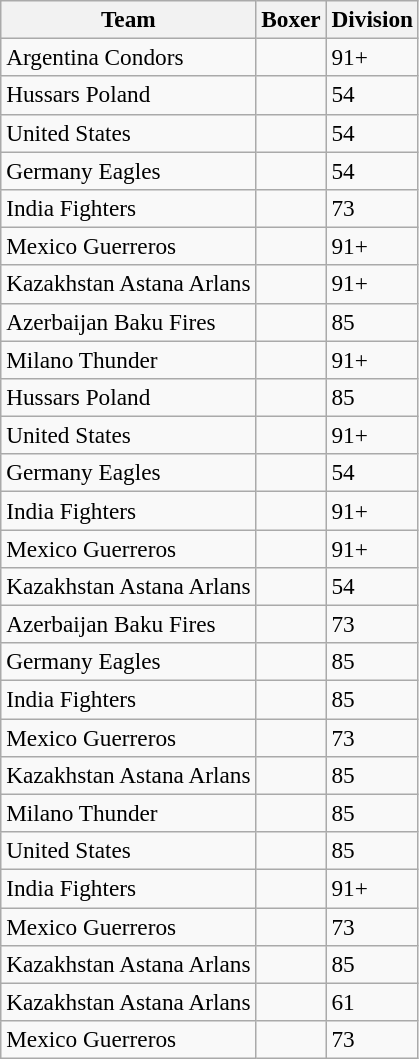<table class="sortable wikitable" style="font-size:97%;">
<tr>
<th>Team</th>
<th>Boxer</th>
<th>Division</th>
</tr>
<tr>
<td>Argentina Condors</td>
<td></td>
<td>91+</td>
</tr>
<tr>
<td>Hussars Poland</td>
<td></td>
<td>54</td>
</tr>
<tr>
<td>United States</td>
<td></td>
<td>54</td>
</tr>
<tr>
<td>Germany Eagles</td>
<td></td>
<td>54</td>
</tr>
<tr>
<td>India Fighters</td>
<td></td>
<td>73</td>
</tr>
<tr>
<td>Mexico Guerreros</td>
<td></td>
<td>91+</td>
</tr>
<tr>
<td>Kazakhstan Astana Arlans</td>
<td></td>
<td>91+</td>
</tr>
<tr>
<td>Azerbaijan Baku Fires</td>
<td></td>
<td>85</td>
</tr>
<tr>
<td>Milano Thunder</td>
<td></td>
<td>91+</td>
</tr>
<tr>
<td>Hussars Poland</td>
<td></td>
<td>85</td>
</tr>
<tr>
<td>United States</td>
<td></td>
<td>91+</td>
</tr>
<tr>
<td>Germany Eagles</td>
<td></td>
<td>54</td>
</tr>
<tr>
<td>India Fighters</td>
<td></td>
<td>91+</td>
</tr>
<tr>
<td>Mexico Guerreros</td>
<td></td>
<td>91+</td>
</tr>
<tr>
<td>Kazakhstan Astana Arlans</td>
<td></td>
<td>54</td>
</tr>
<tr>
<td>Azerbaijan Baku Fires</td>
<td></td>
<td>73</td>
</tr>
<tr>
<td>Germany Eagles</td>
<td></td>
<td>85</td>
</tr>
<tr>
<td>India Fighters</td>
<td></td>
<td>85</td>
</tr>
<tr>
<td>Mexico Guerreros</td>
<td></td>
<td>73</td>
</tr>
<tr>
<td>Kazakhstan Astana Arlans</td>
<td></td>
<td>85</td>
</tr>
<tr>
<td>Milano Thunder</td>
<td></td>
<td>85</td>
</tr>
<tr>
<td>United States</td>
<td></td>
<td>85</td>
</tr>
<tr>
<td>India Fighters</td>
<td></td>
<td>91+</td>
</tr>
<tr>
<td>Mexico Guerreros</td>
<td></td>
<td>73</td>
</tr>
<tr>
<td>Kazakhstan Astana Arlans</td>
<td></td>
<td>85</td>
</tr>
<tr>
<td>Kazakhstan Astana Arlans</td>
<td></td>
<td>61</td>
</tr>
<tr>
<td>Mexico Guerreros</td>
<td></td>
<td>73</td>
</tr>
</table>
